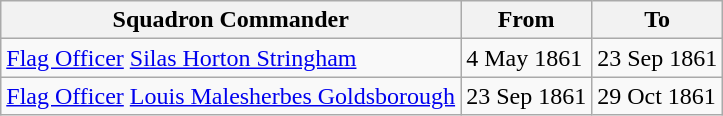<table class="wikitable">
<tr>
<th>Squadron Commander</th>
<th>From</th>
<th>To</th>
</tr>
<tr>
<td><a href='#'>Flag Officer</a> <a href='#'>Silas Horton Stringham</a></td>
<td>4 May 1861</td>
<td>23 Sep 1861</td>
</tr>
<tr>
<td><a href='#'>Flag Officer</a> <a href='#'>Louis Malesherbes Goldsborough</a></td>
<td>23 Sep 1861</td>
<td>29 Oct 1861</td>
</tr>
</table>
